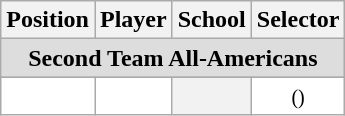<table class="wikitable">
<tr>
<th>Position</th>
<th>Player</th>
<th>School</th>
<th>Selector</th>
</tr>
<tr>
<td colspan="4" style="text-align:center; background:#ddd;"><strong>Second Team All-Americans</strong></td>
</tr>
<tr style="text-align:center;">
</tr>
<tr style="text-align:center;">
<td style="background:white"></td>
<td style="background:white"></td>
<th style=></th>
<td style="background:white"><small>()</small></td>
</tr>
</table>
